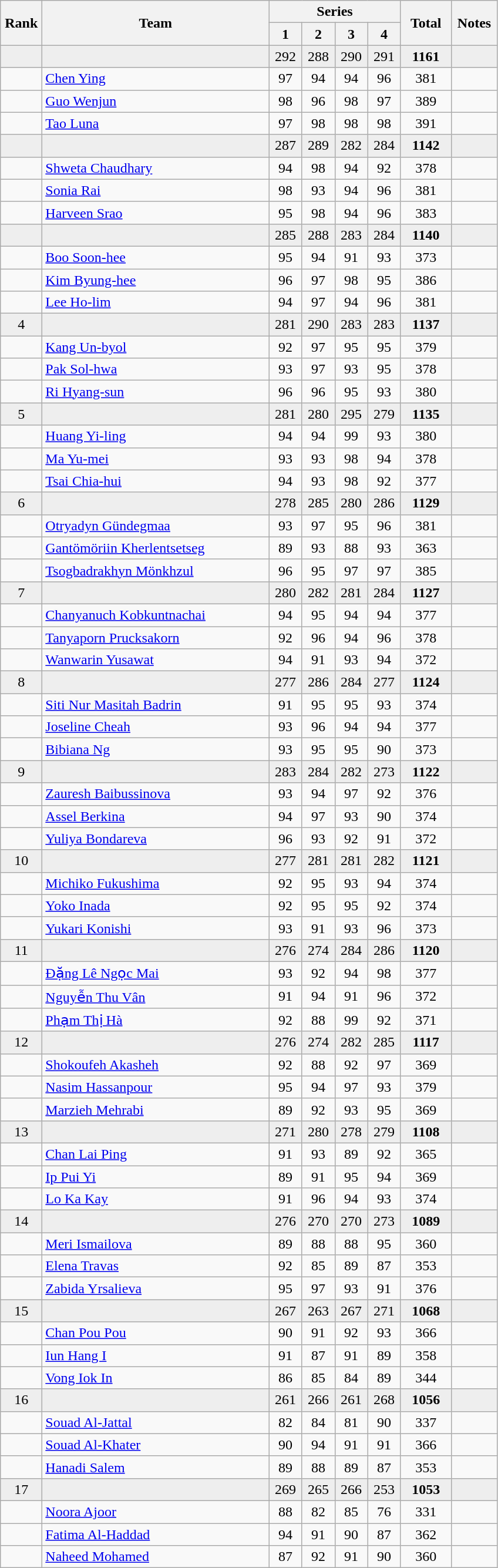<table class="wikitable" style="text-align:center">
<tr>
<th rowspan=2 width=40>Rank</th>
<th rowspan=2 width=250>Team</th>
<th colspan=4>Series</th>
<th rowspan=2 width=50>Total</th>
<th rowspan=2 width=45>Notes</th>
</tr>
<tr>
<th width=30>1</th>
<th width=30>2</th>
<th width=30>3</th>
<th width=30>4</th>
</tr>
<tr bgcolor=eeeeee>
<td></td>
<td align=left></td>
<td>292</td>
<td>288</td>
<td>290</td>
<td>291</td>
<td><strong>1161</strong></td>
<td></td>
</tr>
<tr>
<td></td>
<td align=left><a href='#'>Chen Ying</a></td>
<td>97</td>
<td>94</td>
<td>94</td>
<td>96</td>
<td>381</td>
<td></td>
</tr>
<tr>
<td></td>
<td align=left><a href='#'>Guo Wenjun</a></td>
<td>98</td>
<td>96</td>
<td>98</td>
<td>97</td>
<td>389</td>
<td></td>
</tr>
<tr>
<td></td>
<td align=left><a href='#'>Tao Luna</a></td>
<td>97</td>
<td>98</td>
<td>98</td>
<td>98</td>
<td>391</td>
<td></td>
</tr>
<tr bgcolor=eeeeee>
<td></td>
<td align=left></td>
<td>287</td>
<td>289</td>
<td>282</td>
<td>284</td>
<td><strong>1142</strong></td>
<td></td>
</tr>
<tr>
<td></td>
<td align=left><a href='#'>Shweta Chaudhary</a></td>
<td>94</td>
<td>98</td>
<td>94</td>
<td>92</td>
<td>378</td>
<td></td>
</tr>
<tr>
<td></td>
<td align=left><a href='#'>Sonia Rai</a></td>
<td>98</td>
<td>93</td>
<td>94</td>
<td>96</td>
<td>381</td>
<td></td>
</tr>
<tr>
<td></td>
<td align=left><a href='#'>Harveen Srao</a></td>
<td>95</td>
<td>98</td>
<td>94</td>
<td>96</td>
<td>383</td>
<td></td>
</tr>
<tr bgcolor=eeeeee>
<td></td>
<td align=left></td>
<td>285</td>
<td>288</td>
<td>283</td>
<td>284</td>
<td><strong>1140</strong></td>
<td></td>
</tr>
<tr>
<td></td>
<td align=left><a href='#'>Boo Soon-hee</a></td>
<td>95</td>
<td>94</td>
<td>91</td>
<td>93</td>
<td>373</td>
<td></td>
</tr>
<tr>
<td></td>
<td align=left><a href='#'>Kim Byung-hee</a></td>
<td>96</td>
<td>97</td>
<td>98</td>
<td>95</td>
<td>386</td>
<td></td>
</tr>
<tr>
<td></td>
<td align=left><a href='#'>Lee Ho-lim</a></td>
<td>94</td>
<td>97</td>
<td>94</td>
<td>96</td>
<td>381</td>
<td></td>
</tr>
<tr bgcolor=eeeeee>
<td>4</td>
<td align=left></td>
<td>281</td>
<td>290</td>
<td>283</td>
<td>283</td>
<td><strong>1137</strong></td>
<td></td>
</tr>
<tr>
<td></td>
<td align=left><a href='#'>Kang Un-byol</a></td>
<td>92</td>
<td>97</td>
<td>95</td>
<td>95</td>
<td>379</td>
<td></td>
</tr>
<tr>
<td></td>
<td align=left><a href='#'>Pak Sol-hwa</a></td>
<td>93</td>
<td>97</td>
<td>93</td>
<td>95</td>
<td>378</td>
<td></td>
</tr>
<tr>
<td></td>
<td align=left><a href='#'>Ri Hyang-sun</a></td>
<td>96</td>
<td>96</td>
<td>95</td>
<td>93</td>
<td>380</td>
<td></td>
</tr>
<tr bgcolor=eeeeee>
<td>5</td>
<td align=left></td>
<td>281</td>
<td>280</td>
<td>295</td>
<td>279</td>
<td><strong>1135</strong></td>
<td></td>
</tr>
<tr>
<td></td>
<td align=left><a href='#'>Huang Yi-ling</a></td>
<td>94</td>
<td>94</td>
<td>99</td>
<td>93</td>
<td>380</td>
<td></td>
</tr>
<tr>
<td></td>
<td align=left><a href='#'>Ma Yu-mei</a></td>
<td>93</td>
<td>93</td>
<td>98</td>
<td>94</td>
<td>378</td>
<td></td>
</tr>
<tr>
<td></td>
<td align=left><a href='#'>Tsai Chia-hui</a></td>
<td>94</td>
<td>93</td>
<td>98</td>
<td>92</td>
<td>377</td>
<td></td>
</tr>
<tr bgcolor=eeeeee>
<td>6</td>
<td align=left></td>
<td>278</td>
<td>285</td>
<td>280</td>
<td>286</td>
<td><strong>1129</strong></td>
<td></td>
</tr>
<tr>
<td></td>
<td align=left><a href='#'>Otryadyn Gündegmaa</a></td>
<td>93</td>
<td>97</td>
<td>95</td>
<td>96</td>
<td>381</td>
<td></td>
</tr>
<tr>
<td></td>
<td align=left><a href='#'>Gantömöriin Kherlentsetseg</a></td>
<td>89</td>
<td>93</td>
<td>88</td>
<td>93</td>
<td>363</td>
<td></td>
</tr>
<tr>
<td></td>
<td align=left><a href='#'>Tsogbadrakhyn Mönkhzul</a></td>
<td>96</td>
<td>95</td>
<td>97</td>
<td>97</td>
<td>385</td>
<td></td>
</tr>
<tr bgcolor=eeeeee>
<td>7</td>
<td align=left></td>
<td>280</td>
<td>282</td>
<td>281</td>
<td>284</td>
<td><strong>1127</strong></td>
<td></td>
</tr>
<tr>
<td></td>
<td align=left><a href='#'>Chanyanuch Kobkuntnachai</a></td>
<td>94</td>
<td>95</td>
<td>94</td>
<td>94</td>
<td>377</td>
<td></td>
</tr>
<tr>
<td></td>
<td align=left><a href='#'>Tanyaporn Prucksakorn</a></td>
<td>92</td>
<td>96</td>
<td>94</td>
<td>96</td>
<td>378</td>
<td></td>
</tr>
<tr>
<td></td>
<td align=left><a href='#'>Wanwarin Yusawat</a></td>
<td>94</td>
<td>91</td>
<td>93</td>
<td>94</td>
<td>372</td>
<td></td>
</tr>
<tr bgcolor=eeeeee>
<td>8</td>
<td align=left></td>
<td>277</td>
<td>286</td>
<td>284</td>
<td>277</td>
<td><strong>1124</strong></td>
<td></td>
</tr>
<tr>
<td></td>
<td align=left><a href='#'>Siti Nur Masitah Badrin</a></td>
<td>91</td>
<td>95</td>
<td>95</td>
<td>93</td>
<td>374</td>
<td></td>
</tr>
<tr>
<td></td>
<td align=left><a href='#'>Joseline Cheah</a></td>
<td>93</td>
<td>96</td>
<td>94</td>
<td>94</td>
<td>377</td>
<td></td>
</tr>
<tr>
<td></td>
<td align=left><a href='#'>Bibiana Ng</a></td>
<td>93</td>
<td>95</td>
<td>95</td>
<td>90</td>
<td>373</td>
<td></td>
</tr>
<tr bgcolor=eeeeee>
<td>9</td>
<td align=left></td>
<td>283</td>
<td>284</td>
<td>282</td>
<td>273</td>
<td><strong>1122</strong></td>
<td></td>
</tr>
<tr>
<td></td>
<td align=left><a href='#'>Zauresh Baibussinova</a></td>
<td>93</td>
<td>94</td>
<td>97</td>
<td>92</td>
<td>376</td>
<td></td>
</tr>
<tr>
<td></td>
<td align=left><a href='#'>Assel Berkina</a></td>
<td>94</td>
<td>97</td>
<td>93</td>
<td>90</td>
<td>374</td>
<td></td>
</tr>
<tr>
<td></td>
<td align=left><a href='#'>Yuliya Bondareva</a></td>
<td>96</td>
<td>93</td>
<td>92</td>
<td>91</td>
<td>372</td>
<td></td>
</tr>
<tr bgcolor=eeeeee>
<td>10</td>
<td align=left></td>
<td>277</td>
<td>281</td>
<td>281</td>
<td>282</td>
<td><strong>1121</strong></td>
<td></td>
</tr>
<tr>
<td></td>
<td align=left><a href='#'>Michiko Fukushima</a></td>
<td>92</td>
<td>95</td>
<td>93</td>
<td>94</td>
<td>374</td>
<td></td>
</tr>
<tr>
<td></td>
<td align=left><a href='#'>Yoko Inada</a></td>
<td>92</td>
<td>95</td>
<td>95</td>
<td>92</td>
<td>374</td>
<td></td>
</tr>
<tr>
<td></td>
<td align=left><a href='#'>Yukari Konishi</a></td>
<td>93</td>
<td>91</td>
<td>93</td>
<td>96</td>
<td>373</td>
<td></td>
</tr>
<tr bgcolor=eeeeee>
<td>11</td>
<td align=left></td>
<td>276</td>
<td>274</td>
<td>284</td>
<td>286</td>
<td><strong>1120</strong></td>
<td></td>
</tr>
<tr>
<td></td>
<td align=left><a href='#'>Đặng Lê Ngọc Mai</a></td>
<td>93</td>
<td>92</td>
<td>94</td>
<td>98</td>
<td>377</td>
<td></td>
</tr>
<tr>
<td></td>
<td align=left><a href='#'>Nguyễn Thu Vân</a></td>
<td>91</td>
<td>94</td>
<td>91</td>
<td>96</td>
<td>372</td>
<td></td>
</tr>
<tr>
<td></td>
<td align=left><a href='#'>Phạm Thị Hà</a></td>
<td>92</td>
<td>88</td>
<td>99</td>
<td>92</td>
<td>371</td>
<td></td>
</tr>
<tr bgcolor=eeeeee>
<td>12</td>
<td align=left></td>
<td>276</td>
<td>274</td>
<td>282</td>
<td>285</td>
<td><strong>1117</strong></td>
<td></td>
</tr>
<tr>
<td></td>
<td align=left><a href='#'>Shokoufeh Akasheh</a></td>
<td>92</td>
<td>88</td>
<td>92</td>
<td>97</td>
<td>369</td>
<td></td>
</tr>
<tr>
<td></td>
<td align=left><a href='#'>Nasim Hassanpour</a></td>
<td>95</td>
<td>94</td>
<td>97</td>
<td>93</td>
<td>379</td>
<td></td>
</tr>
<tr>
<td></td>
<td align=left><a href='#'>Marzieh Mehrabi</a></td>
<td>89</td>
<td>92</td>
<td>93</td>
<td>95</td>
<td>369</td>
<td></td>
</tr>
<tr bgcolor=eeeeee>
<td>13</td>
<td align=left></td>
<td>271</td>
<td>280</td>
<td>278</td>
<td>279</td>
<td><strong>1108</strong></td>
<td></td>
</tr>
<tr>
<td></td>
<td align=left><a href='#'>Chan Lai Ping</a></td>
<td>91</td>
<td>93</td>
<td>89</td>
<td>92</td>
<td>365</td>
<td></td>
</tr>
<tr>
<td></td>
<td align=left><a href='#'>Ip Pui Yi</a></td>
<td>89</td>
<td>91</td>
<td>95</td>
<td>94</td>
<td>369</td>
<td></td>
</tr>
<tr>
<td></td>
<td align=left><a href='#'>Lo Ka Kay</a></td>
<td>91</td>
<td>96</td>
<td>94</td>
<td>93</td>
<td>374</td>
<td></td>
</tr>
<tr bgcolor=eeeeee>
<td>14</td>
<td align=left></td>
<td>276</td>
<td>270</td>
<td>270</td>
<td>273</td>
<td><strong>1089</strong></td>
<td></td>
</tr>
<tr>
<td></td>
<td align=left><a href='#'>Meri Ismailova</a></td>
<td>89</td>
<td>88</td>
<td>88</td>
<td>95</td>
<td>360</td>
<td></td>
</tr>
<tr>
<td></td>
<td align=left><a href='#'>Elena Travas</a></td>
<td>92</td>
<td>85</td>
<td>89</td>
<td>87</td>
<td>353</td>
<td></td>
</tr>
<tr>
<td></td>
<td align=left><a href='#'>Zabida Yrsalieva</a></td>
<td>95</td>
<td>97</td>
<td>93</td>
<td>91</td>
<td>376</td>
<td></td>
</tr>
<tr bgcolor=eeeeee>
<td>15</td>
<td align=left></td>
<td>267</td>
<td>263</td>
<td>267</td>
<td>271</td>
<td><strong>1068</strong></td>
<td></td>
</tr>
<tr>
<td></td>
<td align=left><a href='#'>Chan Pou Pou</a></td>
<td>90</td>
<td>91</td>
<td>92</td>
<td>93</td>
<td>366</td>
<td></td>
</tr>
<tr>
<td></td>
<td align=left><a href='#'>Iun Hang I</a></td>
<td>91</td>
<td>87</td>
<td>91</td>
<td>89</td>
<td>358</td>
<td></td>
</tr>
<tr>
<td></td>
<td align=left><a href='#'>Vong Iok In</a></td>
<td>86</td>
<td>85</td>
<td>84</td>
<td>89</td>
<td>344</td>
<td></td>
</tr>
<tr bgcolor=eeeeee>
<td>16</td>
<td align=left></td>
<td>261</td>
<td>266</td>
<td>261</td>
<td>268</td>
<td><strong>1056</strong></td>
<td></td>
</tr>
<tr>
<td></td>
<td align=left><a href='#'>Souad Al-Jattal</a></td>
<td>82</td>
<td>84</td>
<td>81</td>
<td>90</td>
<td>337</td>
<td></td>
</tr>
<tr>
<td></td>
<td align=left><a href='#'>Souad Al-Khater</a></td>
<td>90</td>
<td>94</td>
<td>91</td>
<td>91</td>
<td>366</td>
<td></td>
</tr>
<tr>
<td></td>
<td align=left><a href='#'>Hanadi Salem</a></td>
<td>89</td>
<td>88</td>
<td>89</td>
<td>87</td>
<td>353</td>
<td></td>
</tr>
<tr bgcolor=eeeeee>
<td>17</td>
<td align=left></td>
<td>269</td>
<td>265</td>
<td>266</td>
<td>253</td>
<td><strong>1053</strong></td>
<td></td>
</tr>
<tr>
<td></td>
<td align=left><a href='#'>Noora Ajoor</a></td>
<td>88</td>
<td>82</td>
<td>85</td>
<td>76</td>
<td>331</td>
<td></td>
</tr>
<tr>
<td></td>
<td align=left><a href='#'>Fatima Al-Haddad</a></td>
<td>94</td>
<td>91</td>
<td>90</td>
<td>87</td>
<td>362</td>
<td></td>
</tr>
<tr>
<td></td>
<td align=left><a href='#'>Naheed Mohamed</a></td>
<td>87</td>
<td>92</td>
<td>91</td>
<td>90</td>
<td>360</td>
<td></td>
</tr>
</table>
